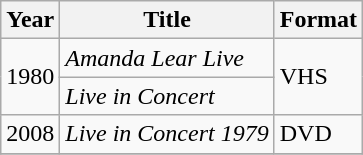<table class="wikitable">
<tr>
<th align="center">Year</th>
<th align="center">Title</th>
<th align="center">Format</th>
</tr>
<tr>
<td align="left" rowspan="2">1980</td>
<td align="left"><em>Amanda Lear Live</em></td>
<td align="left" rowspan="2">VHS</td>
</tr>
<tr>
<td align="left"><em>Live in Concert</em></td>
</tr>
<tr>
<td align="left">2008</td>
<td align="left"><em>Live in Concert 1979</em></td>
<td align="left">DVD</td>
</tr>
<tr>
</tr>
</table>
